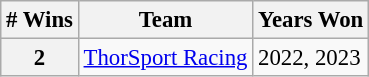<table class="wikitable" style="font-size: 95%;">
<tr>
<th># Wins</th>
<th>Team</th>
<th>Years Won</th>
</tr>
<tr>
<th>2</th>
<td><a href='#'>ThorSport Racing</a></td>
<td>2022, 2023</td>
</tr>
</table>
